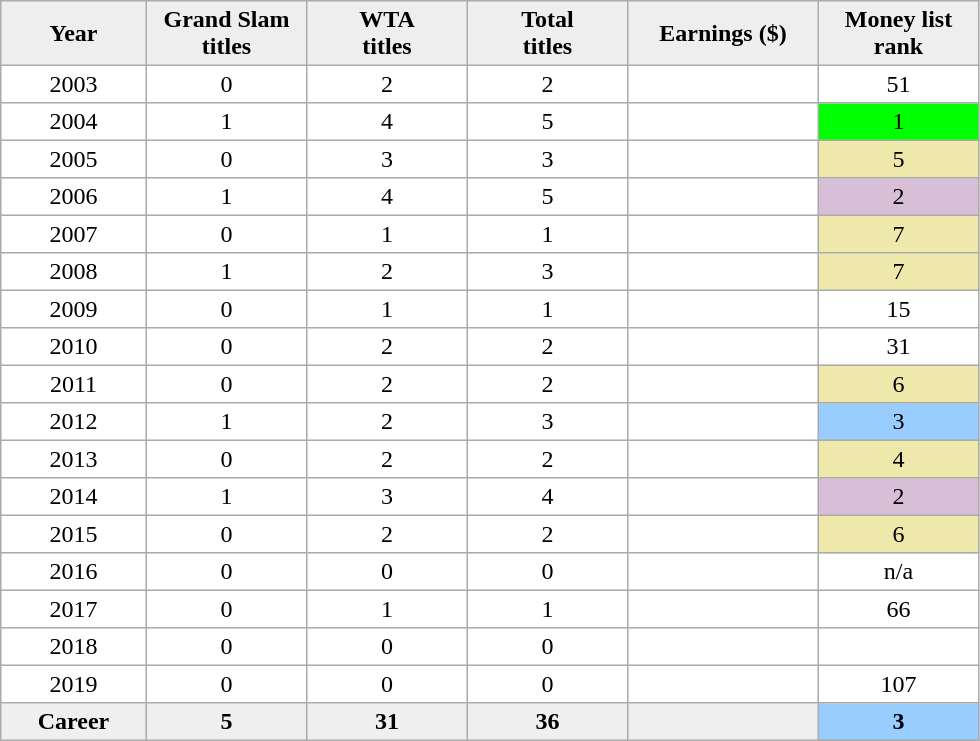<table cellpadding=3 cellspacing=0 border=1 style=border:#aaa;solid:1px;border-collapse:collapse;text-align:center;>
<tr style=background:#eee;font-weight:bold>
<td width="90">Year</td>
<td width="100">Grand Slam <br>titles</td>
<td width="100">WTA <br>titles</td>
<td width="100">Total <br>titles</td>
<td width="120">Earnings ($)</td>
<td width="100">Money list rank</td>
</tr>
<tr>
<td>2003</td>
<td>0</td>
<td>2</td>
<td>2</td>
<td align=right></td>
<td>51</td>
</tr>
<tr>
<td>2004</td>
<td>1</td>
<td>4</td>
<td>5</td>
<td align=right></td>
<td bgcolor=lime>1</td>
</tr>
<tr>
<td>2005</td>
<td>0</td>
<td>3</td>
<td>3</td>
<td align=right></td>
<td bgcolor=eee8aa>5</td>
</tr>
<tr>
<td>2006</td>
<td>1</td>
<td>4</td>
<td>5</td>
<td align=right></td>
<td bgcolor=thistle>2</td>
</tr>
<tr>
<td>2007</td>
<td>0</td>
<td>1</td>
<td>1</td>
<td align=right></td>
<td bgcolor=eee8aa>7</td>
</tr>
<tr>
<td>2008</td>
<td>1</td>
<td>2</td>
<td>3</td>
<td align=right></td>
<td bgcolor=eee8aa>7</td>
</tr>
<tr>
<td>2009</td>
<td>0</td>
<td>1</td>
<td>1</td>
<td align=right></td>
<td>15</td>
</tr>
<tr>
<td>2010</td>
<td>0</td>
<td>2</td>
<td>2</td>
<td align=right></td>
<td>31</td>
</tr>
<tr>
<td>2011</td>
<td>0</td>
<td>2</td>
<td>2</td>
<td align=right></td>
<td bgcolor=eee8aa>6</td>
</tr>
<tr>
<td>2012</td>
<td>1</td>
<td>2</td>
<td>3</td>
<td align=right></td>
<td bgcolor=99ccff>3</td>
</tr>
<tr>
<td>2013</td>
<td>0</td>
<td>2</td>
<td>2</td>
<td align=right></td>
<td bgcolor=eee8aa>4</td>
</tr>
<tr>
<td>2014</td>
<td>1</td>
<td>3</td>
<td>4</td>
<td align=right></td>
<td bgcolor=thistle>2</td>
</tr>
<tr>
<td>2015</td>
<td>0</td>
<td>2</td>
<td>2</td>
<td align=right></td>
<td bgcolor=eee8aa>6</td>
</tr>
<tr>
<td>2016</td>
<td>0</td>
<td>0</td>
<td>0</td>
<td align=right></td>
<td>n/a</td>
</tr>
<tr>
<td>2017</td>
<td>0</td>
<td>1</td>
<td>1</td>
<td align=right></td>
<td>66</td>
</tr>
<tr>
<td>2018</td>
<td>0</td>
<td>0</td>
<td>0</td>
<td align=right></td>
<td></td>
</tr>
<tr>
<td>2019</td>
<td>0</td>
<td>0</td>
<td>0</td>
<td align=right></td>
<td>107</td>
</tr>
<tr style=background:#efefef;font-weight:bold>
<td>Career</td>
<td>5</td>
<td>31</td>
<td>36</td>
<td align=right></td>
<td bgcolor=99ccff>3</td>
</tr>
</table>
